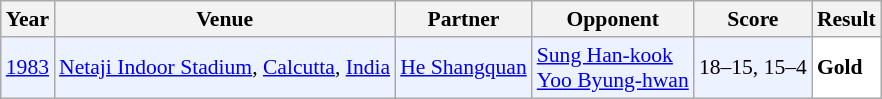<table class="sortable wikitable" style="font-size: 90%;">
<tr>
<th>Year</th>
<th>Venue</th>
<th>Partner</th>
<th>Opponent</th>
<th>Score</th>
<th>Result</th>
</tr>
<tr style="background:#ECF2FF">
<td align="center"><a href='#'>1983</a></td>
<td align="left"><a href='#'>Netaji Indoor Stadium</a>, <a href='#'>Calcutta</a>, <a href='#'>India</a></td>
<td align="left"> <a href='#'>He Shangquan</a></td>
<td align="left"> <a href='#'>Sung Han-kook</a><br>  <a href='#'>Yoo Byung-hwan</a></td>
<td align="left">18–15, 15–4</td>
<td style="text-align:left; background: white"> <strong>Gold</strong></td>
</tr>
</table>
